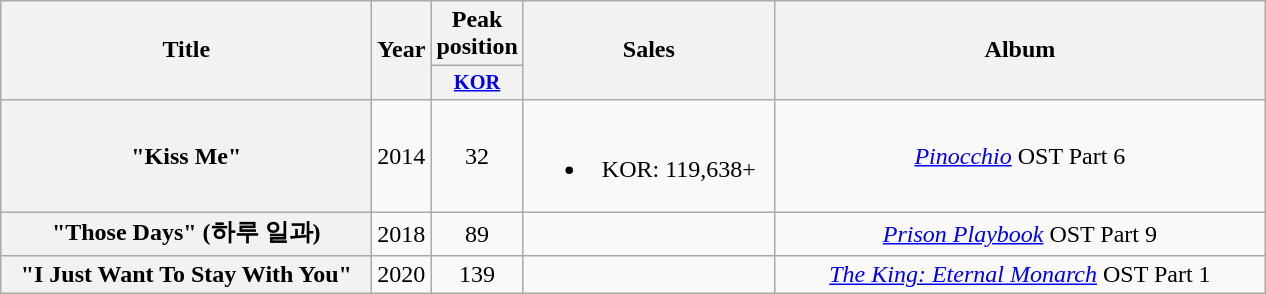<table class="wikitable plainrowheaders" style="text-align:center">
<tr>
<th scope="col" rowspan="2" style="width:15em;">Title</th>
<th scope="col" rowspan="2" style="width:2em;">Year</th>
<th scope="col">Peak<br>position</th>
<th scope="col" rowspan="2" style="width:10em;">Sales</th>
<th scope="col" rowspan="2" style="width:20em;">Album</th>
</tr>
<tr>
<th style="width:3em;font-size:85%"><a href='#'>KOR</a><br></th>
</tr>
<tr>
<th scope="row">"Kiss Me"</th>
<td>2014</td>
<td>32</td>
<td><br><ul><li>KOR: 119,638+</li></ul></td>
<td><em><a href='#'>Pinocchio</a></em> OST Part 6</td>
</tr>
<tr>
<th scope="row">"Those Days" (하루 일과)</th>
<td>2018</td>
<td>89</td>
<td></td>
<td><em><a href='#'>Prison Playbook</a></em> OST Part 9</td>
</tr>
<tr>
<th scope="row">"I Just Want To Stay With You"</th>
<td>2020</td>
<td>139</td>
<td></td>
<td><em><a href='#'>The King: Eternal Monarch</a></em> OST Part 1</td>
</tr>
</table>
